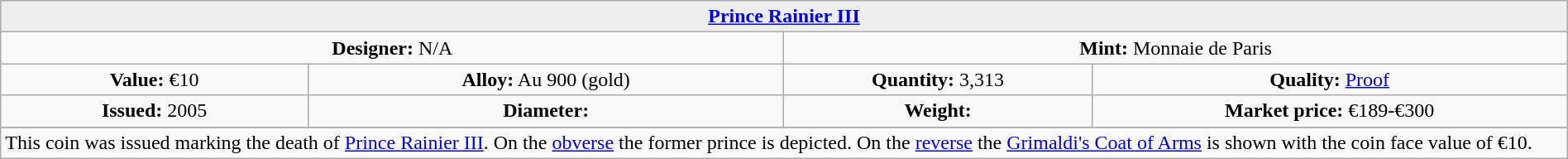<table class="wikitable" width="100%">
<tr>
<th colspan="4" align=center style="background:#eeeeee;"><a href='#'>Prince Rainier III</a></th>
</tr>
<tr>
<td colspan="2" width="50%" align=center><strong>Designer:</strong> N/A</td>
<td colspan="2" width="50%" align=center><strong>Mint:</strong> Monnaie de Paris</td>
</tr>
<tr>
<td align=center><strong>Value:</strong> €10</td>
<td align=center><strong>Alloy:</strong> Au 900 (gold)</td>
<td align=center><strong>Quantity:</strong> 3,313</td>
<td align=center><strong>Quality:</strong> <a href='#'>Proof</a></td>
</tr>
<tr>
<td align=center><strong>Issued:</strong> 2005</td>
<td align=center><strong>Diameter:</strong> </td>
<td align=center><strong>Weight:</strong> </td>
<td align=center><strong>Market price:</strong> €189-€300</td>
</tr>
<tr>
</tr>
<tr>
<td colspan="5" align=left>This coin was issued marking the death of <a href='#'>Prince Rainier III</a>.  On the <a href='#'>obverse</a> the former prince is depicted.  On the <a href='#'>reverse</a> the <a href='#'>Grimaldi's Coat of Arms</a> is shown with the coin face value of €10.</td>
</tr>
</table>
